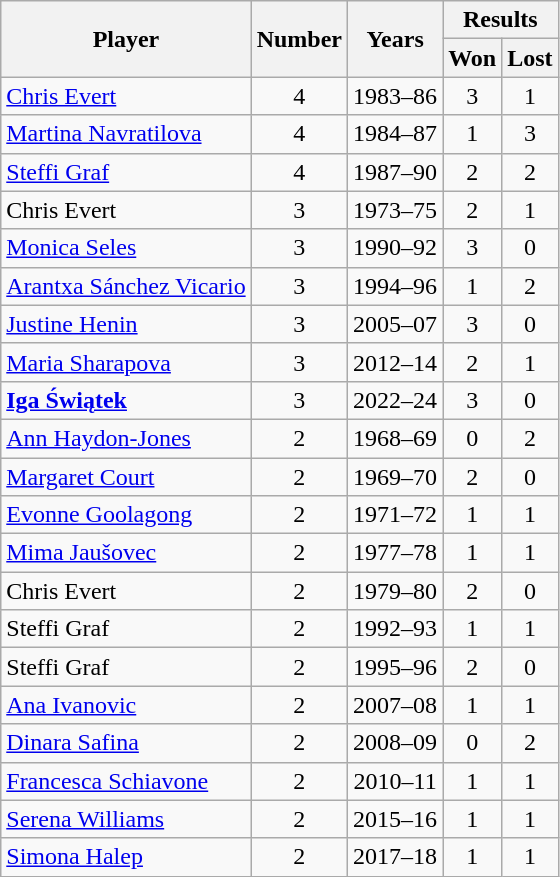<table class="wikitable">
<tr>
<th rowspan=2>Player</th>
<th rowspan=2>Number</th>
<th rowspan=2>Years</th>
<th colspan="2">Results</th>
</tr>
<tr>
<th>Won</th>
<th>Lost</th>
</tr>
<tr>
<td> <a href='#'>Chris Evert</a></td>
<td align=center>4</td>
<td align=center>1983–86</td>
<td align=center>3</td>
<td align=center>1</td>
</tr>
<tr>
<td> <a href='#'>Martina Navratilova</a></td>
<td align=center>4</td>
<td align=center>1984–87</td>
<td align=center>1</td>
<td align=center>3</td>
</tr>
<tr>
<td> <a href='#'>Steffi Graf</a></td>
<td align=center>4</td>
<td align=center>1987–90</td>
<td align=center>2</td>
<td align=center>2</td>
</tr>
<tr>
<td> Chris Evert </td>
<td align=center>3</td>
<td align=center>1973–75</td>
<td align=center>2</td>
<td align=center>1</td>
</tr>
<tr>
<td> <a href='#'>Monica Seles</a></td>
<td align=center>3</td>
<td align=center>1990–92</td>
<td align=center>3</td>
<td align=center>0</td>
</tr>
<tr>
<td> <a href='#'>Arantxa Sánchez Vicario</a></td>
<td align=center>3</td>
<td align=center>1994–96</td>
<td align=center>1</td>
<td align=center>2</td>
</tr>
<tr>
<td> <a href='#'>Justine Henin</a></td>
<td align=center>3</td>
<td align=center>2005–07</td>
<td align=center>3</td>
<td align=center>0</td>
</tr>
<tr>
<td> <a href='#'>Maria Sharapova</a></td>
<td align=center>3</td>
<td align=center>2012–14</td>
<td align=center>2</td>
<td align=center>1</td>
</tr>
<tr>
<td> <strong><a href='#'>Iga Świątek</a></strong></td>
<td align=center>3</td>
<td align=center>2022–24</td>
<td align=center>3</td>
<td align=center>0</td>
</tr>
<tr>
<td> <a href='#'>Ann Haydon-Jones</a></td>
<td align=center>2</td>
<td align=center>1968–69</td>
<td align=center>0</td>
<td align=center>2</td>
</tr>
<tr>
<td> <a href='#'>Margaret Court</a></td>
<td align=center>2</td>
<td align=center>1969–70</td>
<td align=center>2</td>
<td align=center>0</td>
</tr>
<tr>
<td> <a href='#'>Evonne Goolagong</a></td>
<td align=center>2</td>
<td align=center>1971–72</td>
<td align=center>1</td>
<td align=center>1</td>
</tr>
<tr>
<td> <a href='#'>Mima Jaušovec</a></td>
<td align=center>2</td>
<td align=center>1977–78</td>
<td align=center>1</td>
<td align=center>1</td>
</tr>
<tr>
<td> Chris Evert </td>
<td align=center>2</td>
<td align=center>1979–80</td>
<td align=center>2</td>
<td align=center>0</td>
</tr>
<tr>
<td> Steffi Graf </td>
<td align=center>2</td>
<td align=center>1992–93</td>
<td align=center>1</td>
<td align=center>1</td>
</tr>
<tr>
<td> Steffi Graf </td>
<td align=center>2</td>
<td align=center>1995–96</td>
<td align=center>2</td>
<td align=center>0</td>
</tr>
<tr>
<td> <a href='#'>Ana Ivanovic</a></td>
<td align=center>2</td>
<td align=center>2007–08</td>
<td align=center>1</td>
<td align=center>1</td>
</tr>
<tr>
<td> <a href='#'>Dinara Safina</a></td>
<td align=center>2</td>
<td align=center>2008–09</td>
<td align=center>0</td>
<td align=center>2</td>
</tr>
<tr>
<td> <a href='#'>Francesca Schiavone</a></td>
<td align=center>2</td>
<td align=center>2010–11</td>
<td align=center>1</td>
<td align=center>1</td>
</tr>
<tr>
<td> <a href='#'>Serena Williams</a></td>
<td align=center>2</td>
<td align=center>2015–16</td>
<td align="center">1</td>
<td align=center>1</td>
</tr>
<tr>
<td> <a href='#'>Simona Halep</a></td>
<td align=center>2</td>
<td align=center>2017–18</td>
<td align=center>1</td>
<td align=center>1</td>
</tr>
</table>
